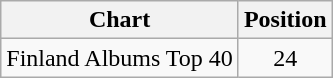<table class="wikitable" style="margin-top: 0">
<tr>
<th>Chart</th>
<th>Position</th>
</tr>
<tr>
<td>Finland Albums Top 40</td>
<td align="center">24</td>
</tr>
</table>
